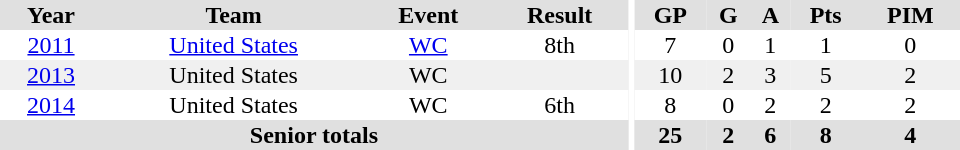<table border="0" cellpadding="1" cellspacing="0" ID="Table3" style="text-align:center; width:40em">
<tr ALIGN="center" bgcolor="#e0e0e0">
<th>Year</th>
<th>Team</th>
<th>Event</th>
<th>Result</th>
<th rowspan="99" bgcolor="#ffffff"></th>
<th>GP</th>
<th>G</th>
<th>A</th>
<th>Pts</th>
<th>PIM</th>
</tr>
<tr>
<td><a href='#'>2011</a></td>
<td><a href='#'>United States</a></td>
<td><a href='#'>WC</a></td>
<td>8th</td>
<td>7</td>
<td>0</td>
<td>1</td>
<td>1</td>
<td>0</td>
</tr>
<tr bgcolor="#f0f0f0">
<td><a href='#'>2013</a></td>
<td>United States</td>
<td>WC</td>
<td></td>
<td>10</td>
<td>2</td>
<td>3</td>
<td>5</td>
<td>2</td>
</tr>
<tr>
<td><a href='#'>2014</a></td>
<td>United States</td>
<td>WC</td>
<td>6th</td>
<td>8</td>
<td>0</td>
<td>2</td>
<td>2</td>
<td>2</td>
</tr>
<tr bgcolor="#e0e0e0">
<th colspan=4>Senior totals</th>
<th>25</th>
<th>2</th>
<th>6</th>
<th>8</th>
<th>4</th>
</tr>
</table>
